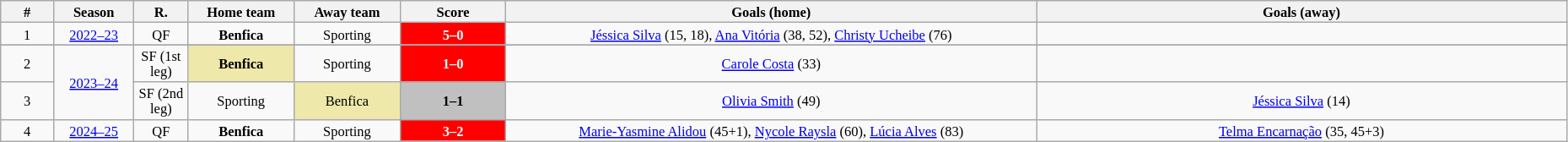<table class="wikitable" style="width:98%; margin:0 left; font-size: 11px">
<tr>
<th width="2%">#</th>
<th class="unsortable" width="3%">Season</th>
<th width="2%">R.</th>
<th width="4%">Home team</th>
<th width="4%">Away team</th>
<th width="4%">Score</th>
<th width="20%">Goals (home)</th>
<th width="20%">Goals (away)</th>
</tr>
<tr style="text-align:center;">
<td>1</td>
<td><a href='#'>2022–23</a></td>
<td>QF</td>
<td><strong>Benfica</strong></td>
<td>Sporting</td>
<td style="color:white; background:red"><strong>5–0</strong></td>
<td><a href='#'>Jéssica Silva</a> (15, 18), <a href='#'>Ana Vitória</a> (38, 52), <a href='#'>Christy Ucheibe</a> (76)</td>
<td></td>
</tr>
<tr>
</tr>
<tr style="text-align:center;">
<td>2</td>
<td rowspan="2"><a href='#'>2023–24</a></td>
<td>SF (1st leg)</td>
<td bgcolor="#EEE8AA"><strong>Benfica</strong></td>
<td>Sporting</td>
<td style="color:white; background:red"><strong>1–0</strong></td>
<td><a href='#'>Carole Costa</a> (33)</td>
<td></td>
</tr>
<tr style="text-align:center;">
<td>3</td>
<td>SF (2nd leg)</td>
<td>Sporting</td>
<td bgcolor="#EEE8AA">Benfica</td>
<td style="color:black; background:silver"><strong>1–1</strong></td>
<td><a href='#'>Olivia Smith</a> (49)</td>
<td><a href='#'>Jéssica Silva</a> (14)</td>
</tr>
<tr style="text-align:center;">
<td>4</td>
<td><a href='#'>2024–25</a></td>
<td>QF</td>
<td><strong>Benfica</strong></td>
<td>Sporting</td>
<td style="color:white; background:red"><strong>3–2</strong></td>
<td><a href='#'>Marie-Yasmine Alidou</a> (45+1), <a href='#'>Nycole Raysla</a> (60), <a href='#'>Lúcia Alves</a> (83)</td>
<td><a href='#'>Telma Encarnação</a> (35, 45+3)</td>
</tr>
</table>
